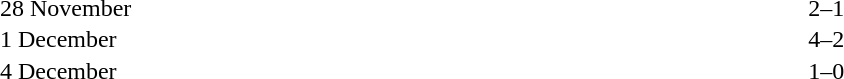<table cellspacing=1 width=70%>
<tr>
<th width=25%></th>
<th width=30%></th>
<th width=15%></th>
<th width=30%></th>
</tr>
<tr>
<td>28 November</td>
<td align=right></td>
<td align=center>2–1</td>
<td></td>
</tr>
<tr>
<td>1 December</td>
<td align=right></td>
<td align=center>4–2</td>
<td></td>
</tr>
<tr>
<td>4 December</td>
<td align=right></td>
<td align=center>1–0</td>
<td></td>
</tr>
</table>
